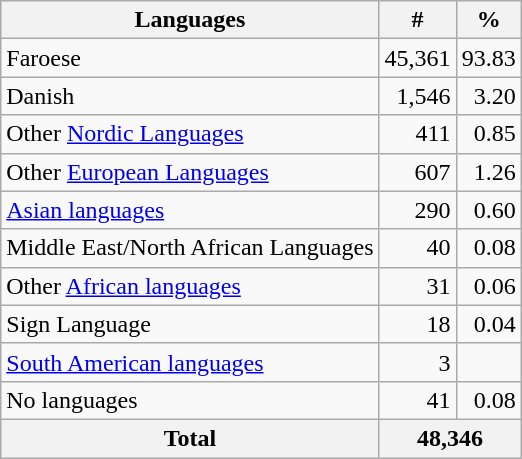<table class="wikitable">
<tr>
<th>Languages</th>
<th>#</th>
<th>%</th>
</tr>
<tr>
<td>Faroese</td>
<td align="right">45,361</td>
<td align="right">93.83</td>
</tr>
<tr>
<td>Danish</td>
<td align="right">1,546</td>
<td align="right">3.20</td>
</tr>
<tr>
<td>Other <a href='#'>Nordic Languages</a></td>
<td align="right">411</td>
<td align="right">0.85</td>
</tr>
<tr>
<td>Other <a href='#'>European Languages</a></td>
<td align="right">607</td>
<td align="right">1.26</td>
</tr>
<tr>
<td><a href='#'>Asian languages</a></td>
<td align="right">290</td>
<td align="right">0.60</td>
</tr>
<tr>
<td>Middle East/North African Languages</td>
<td align="right">40</td>
<td align="right">0.08</td>
</tr>
<tr>
<td>Other <a href='#'>African languages</a></td>
<td align="right">31</td>
<td align="right">0.06</td>
</tr>
<tr>
<td>Sign Language</td>
<td align="right">18</td>
<td align="right">0.04</td>
</tr>
<tr>
<td><a href='#'>South American languages</a></td>
<td align="right"> 3</td>
<td align="right"></td>
</tr>
<tr>
<td>No languages</td>
<td align="right">41</td>
<td align="right">0.08</td>
</tr>
<tr>
<th>Total</th>
<th colspan="2">48,346</th>
</tr>
</table>
